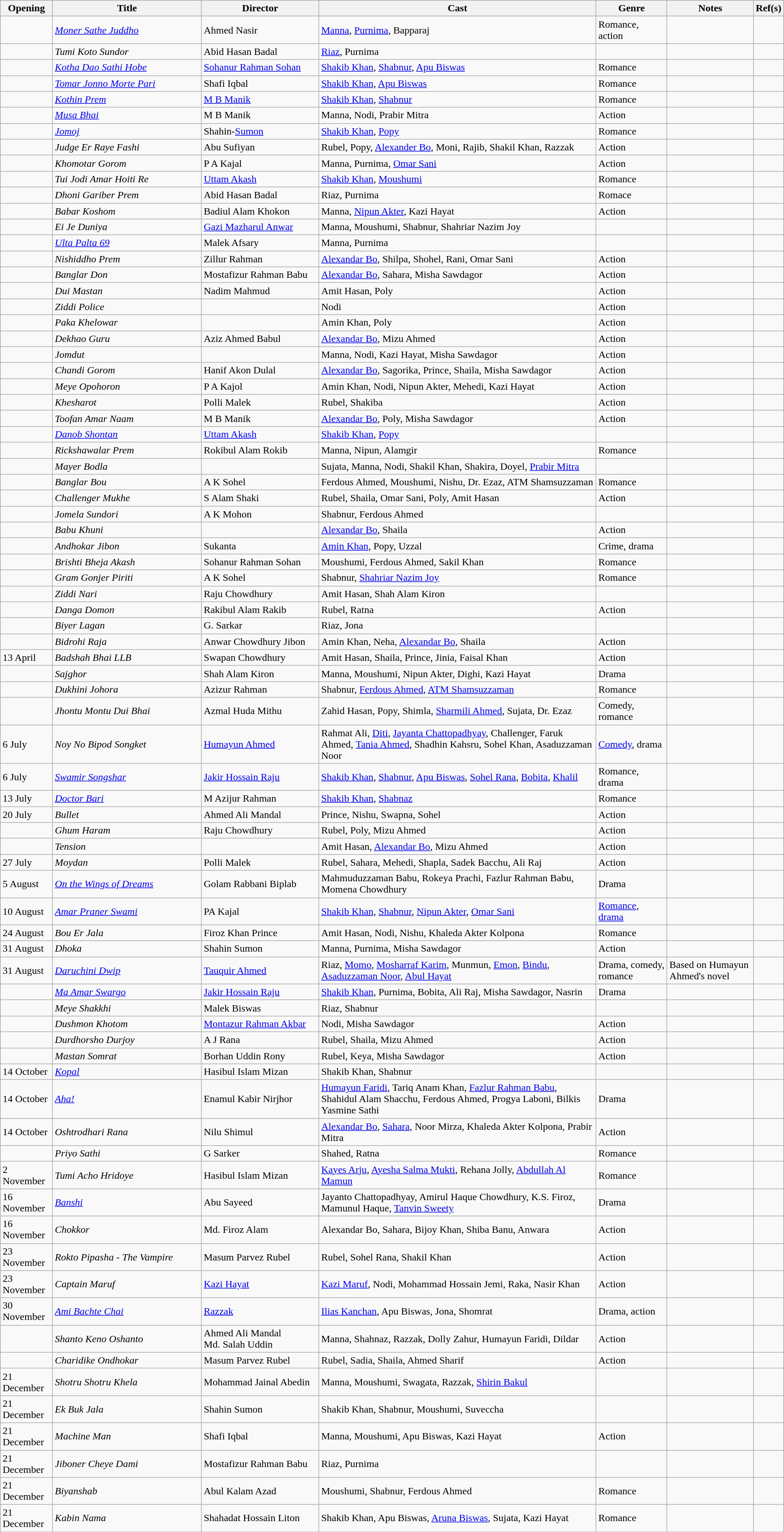<table class="wikitable sortable">
<tr>
<th>Opening</th>
<th style="width:19%;">Title</th>
<th style="width:15%;">Director</th>
<th>Cast</th>
<th>Genre</th>
<th>Notes</th>
<th>Ref(s)</th>
</tr>
<tr>
<td></td>
<td><em><a href='#'>Moner Sathe Juddho</a></em></td>
<td>Ahmed Nasir</td>
<td><a href='#'>Manna</a>, <a href='#'>Purnima</a>, Bapparaj</td>
<td>Romance, action</td>
<td></td>
<td></td>
</tr>
<tr>
<td></td>
<td><em>Tumi Koto Sundor</em></td>
<td>Abid Hasan Badal</td>
<td><a href='#'>Riaz</a>, Purnima</td>
<td></td>
<td></td>
<td></td>
</tr>
<tr>
<td></td>
<td><em><a href='#'>Kotha Dao Sathi Hobe</a></em></td>
<td><a href='#'>Sohanur Rahman Sohan</a></td>
<td><a href='#'>Shakib Khan</a>, <a href='#'>Shabnur</a>, <a href='#'>Apu Biswas</a></td>
<td>Romance</td>
<td></td>
<td></td>
</tr>
<tr>
<td></td>
<td><em><a href='#'>Tomar Jonno Morte Pari</a></em></td>
<td>Shafi Iqbal</td>
<td><a href='#'>Shakib Khan</a>, <a href='#'>Apu Biswas</a></td>
<td>Romance</td>
<td></td>
<td></td>
</tr>
<tr>
<td></td>
<td><em><a href='#'>Kothin Prem</a></em></td>
<td><a href='#'>M B Manik</a></td>
<td><a href='#'>Shakib Khan</a>, <a href='#'>Shabnur</a></td>
<td>Romance</td>
<td></td>
<td></td>
</tr>
<tr>
<td></td>
<td><em><a href='#'>Musa Bhai</a></em></td>
<td>M B Manik</td>
<td>Manna, Nodi, Prabir Mitra</td>
<td>Action</td>
<td></td>
<td></td>
</tr>
<tr>
<td></td>
<td><em><a href='#'>Jomoj</a></em></td>
<td>Shahin-<a href='#'>Sumon</a></td>
<td><a href='#'>Shakib Khan</a>, <a href='#'>Popy</a></td>
<td>Romance</td>
<td></td>
<td></td>
</tr>
<tr>
<td></td>
<td><em>Judge Er Raye Fashi</em></td>
<td>Abu Sufiyan</td>
<td>Rubel, Popy, <a href='#'>Alexander Bo</a>, Moni, Rajib, Shakil Khan, Razzak</td>
<td>Action</td>
<td></td>
<td></td>
</tr>
<tr>
<td></td>
<td><em>Khomotar Gorom</em></td>
<td>P A Kajal</td>
<td>Manna, Purnima, <a href='#'>Omar Sani</a></td>
<td>Action</td>
<td></td>
<td></td>
</tr>
<tr>
<td></td>
<td><em>Tui Jodi Amar Hoiti Re</em></td>
<td><a href='#'>Uttam Akash</a></td>
<td><a href='#'>Shakib Khan</a>, <a href='#'>Moushumi</a></td>
<td>Romance</td>
<td></td>
<td></td>
</tr>
<tr>
<td></td>
<td><em>Dhoni Gariber Prem</em></td>
<td>Abid Hasan Badal</td>
<td>Riaz, Purnima</td>
<td>Romace</td>
<td></td>
<td></td>
</tr>
<tr>
<td></td>
<td><em>Babar Koshom</em></td>
<td>Badiul Alam Khokon</td>
<td>Manna, <a href='#'>Nipun Akter</a>, Kazi Hayat</td>
<td>Action</td>
<td></td>
<td></td>
</tr>
<tr>
<td></td>
<td><em>Ei Je Duniya</em></td>
<td><a href='#'>Gazi Mazharul Anwar</a></td>
<td>Manna, Moushumi, Shabnur, Shahriar Nazim Joy</td>
<td></td>
<td></td>
<td></td>
</tr>
<tr>
<td></td>
<td><em><a href='#'>Ulta Palta 69</a></em></td>
<td>Malek Afsary</td>
<td>Manna, Purnima</td>
<td></td>
<td></td>
<td></td>
</tr>
<tr>
<td></td>
<td><em>Nishiddho Prem</em></td>
<td>Zillur Rahman</td>
<td><a href='#'>Alexandar Bo</a>, Shilpa, Shohel, Rani, Omar Sani</td>
<td>Action</td>
<td></td>
<td></td>
</tr>
<tr>
<td></td>
<td><em>Banglar Don</em></td>
<td>Mostafizur Rahman Babu</td>
<td><a href='#'>Alexandar Bo</a>, Sahara, Misha Sawdagor</td>
<td>Action</td>
<td></td>
<td></td>
</tr>
<tr>
<td></td>
<td><em>Dui Mastan</em></td>
<td>Nadim Mahmud</td>
<td>Amit Hasan, Poly</td>
<td>Action</td>
<td></td>
<td></td>
</tr>
<tr>
<td></td>
<td><em>Ziddi Police</em></td>
<td></td>
<td>Nodi</td>
<td>Action</td>
<td></td>
<td></td>
</tr>
<tr>
<td></td>
<td><em>Paka Khelowar</em></td>
<td></td>
<td>Amin Khan, Poly</td>
<td>Action</td>
<td></td>
<td></td>
</tr>
<tr>
<td></td>
<td><em>Dekhao Guru</em></td>
<td>Aziz Ahmed Babul</td>
<td><a href='#'>Alexandar Bo</a>, Mizu Ahmed</td>
<td>Action</td>
<td></td>
<td></td>
</tr>
<tr>
<td></td>
<td><em>Jomdut</em></td>
<td></td>
<td>Manna, Nodi, Kazi Hayat, Misha Sawdagor</td>
<td>Action</td>
<td></td>
<td></td>
</tr>
<tr>
<td></td>
<td><em>Chandi Gorom</em></td>
<td>Hanif Akon Dulal</td>
<td><a href='#'>Alexandar Bo</a>, Sagorika, Prince, Shaila, Misha Sawdagor</td>
<td>Action</td>
<td></td>
<td></td>
</tr>
<tr>
<td></td>
<td><em>Meye Opohoron</em></td>
<td>P A Kajol</td>
<td>Amin Khan, Nodi, Nipun Akter, Mehedi, Kazi Hayat</td>
<td>Action</td>
<td></td>
<td></td>
</tr>
<tr>
<td></td>
<td><em>Khesharot</em></td>
<td>Polli Malek</td>
<td>Rubel, Shakiba</td>
<td>Action</td>
<td></td>
<td></td>
</tr>
<tr>
<td></td>
<td><em>Toofan Amar Naam</em></td>
<td>M B Manik</td>
<td><a href='#'>Alexandar Bo</a>, Poly, Misha Sawdagor</td>
<td>Action</td>
<td></td>
<td></td>
</tr>
<tr>
<td></td>
<td><em><a href='#'>Danob Shontan</a></em></td>
<td><a href='#'>Uttam Akash</a></td>
<td><a href='#'>Shakib Khan</a>, <a href='#'>Popy</a></td>
<td></td>
<td></td>
<td></td>
</tr>
<tr>
<td></td>
<td><em>Rickshawalar Prem</em></td>
<td>Rokibul Alam Rokib</td>
<td>Manna, Nipun, Alamgir</td>
<td>Romance</td>
<td></td>
<td></td>
</tr>
<tr>
<td></td>
<td><em>Mayer Bodla</em></td>
<td></td>
<td>Sujata, Manna, Nodi, Shakil Khan, Shakira, Doyel, <a href='#'>Prabir Mitra</a></td>
<td></td>
<td></td>
<td></td>
</tr>
<tr>
<td></td>
<td><em>Banglar Bou</em></td>
<td>A K Sohel</td>
<td>Ferdous Ahmed, Moushumi, Nishu, Dr. Ezaz, ATM Shamsuzzaman</td>
<td>Romance</td>
<td></td>
<td></td>
</tr>
<tr>
<td></td>
<td><em>Challenger Mukhe</em></td>
<td>S Alam Shaki</td>
<td>Rubel, Shaila, Omar Sani, Poly, Amit Hasan</td>
<td>Action</td>
<td></td>
<td></td>
</tr>
<tr>
<td></td>
<td><em>Jomela Sundori</em></td>
<td>A K Mohon</td>
<td>Shabnur, Ferdous Ahmed</td>
<td></td>
<td></td>
<td></td>
</tr>
<tr>
<td></td>
<td><em>Babu Khuni</em></td>
<td></td>
<td><a href='#'>Alexandar Bo</a>, Shaila</td>
<td>Action</td>
<td></td>
<td></td>
</tr>
<tr>
<td></td>
<td><em>Andhokar Jibon</em></td>
<td>Sukanta</td>
<td><a href='#'>Amin Khan</a>, Popy, Uzzal</td>
<td>Crime, drama</td>
<td></td>
<td></td>
</tr>
<tr>
<td></td>
<td><em>Brishti Bheja Akash</em></td>
<td>Sohanur Rahman Sohan</td>
<td>Moushumi, Ferdous Ahmed, Sakil Khan</td>
<td>Romance</td>
<td></td>
<td></td>
</tr>
<tr>
<td></td>
<td><em>Gram Gonjer Piriti</em></td>
<td>A K Sohel</td>
<td>Shabnur, <a href='#'>Shahriar Nazim Joy</a></td>
<td>Romance</td>
<td></td>
<td></td>
</tr>
<tr>
<td></td>
<td><em>Ziddi Nari</em></td>
<td>Raju Chowdhury</td>
<td>Amit Hasan, Shah Alam Kiron</td>
<td></td>
<td></td>
<td></td>
</tr>
<tr>
<td></td>
<td><em>Danga Domon</em></td>
<td>Rakibul Alam Rakib</td>
<td>Rubel, Ratna</td>
<td>Action</td>
<td></td>
<td></td>
</tr>
<tr>
<td></td>
<td><em>Biyer Lagan</em></td>
<td>G. Sarkar</td>
<td>Riaz, Jona</td>
<td></td>
<td></td>
<td></td>
</tr>
<tr>
<td></td>
<td><em>Bidrohi Raja</em></td>
<td>Anwar Chowdhury Jibon</td>
<td>Amin Khan, Neha, <a href='#'>Alexandar Bo</a>, Shaila</td>
<td>Action</td>
<td></td>
<td></td>
</tr>
<tr>
<td>13 April</td>
<td><em>Badshah Bhai LLB</em></td>
<td>Swapan Chowdhury</td>
<td>Amit Hasan, Shaila, Prince, Jinia, Faisal Khan</td>
<td>Action</td>
<td></td>
<td></td>
</tr>
<tr>
<td></td>
<td><em>Sajghor</em></td>
<td>Shah Alam Kiron</td>
<td>Manna, Moushumi, Nipun Akter, Dighi, Kazi Hayat</td>
<td>Drama</td>
<td></td>
<td></td>
</tr>
<tr>
<td></td>
<td><em>Dukhini Johora</em></td>
<td>Azizur Rahman</td>
<td>Shabnur, <a href='#'>Ferdous Ahmed</a>, <a href='#'>ATM Shamsuzzaman</a></td>
<td>Romance</td>
<td></td>
<td></td>
</tr>
<tr>
<td></td>
<td><em>Jhontu Montu Dui Bhai</em></td>
<td>Azmal Huda Mithu</td>
<td>Zahid Hasan, Popy, Shimla, <a href='#'>Sharmili Ahmed</a>, Sujata, Dr. Ezaz</td>
<td>Comedy, romance</td>
<td></td>
<td></td>
</tr>
<tr>
<td>6 July</td>
<td><em>Noy No Bipod Songket</em></td>
<td><a href='#'>Humayun Ahmed</a></td>
<td>Rahmat Ali, <a href='#'>Diti</a>, <a href='#'>Jayanta Chattopadhyay</a>, Challenger, Faruk Ahmed, <a href='#'>Tania Ahmed</a>, Shadhin Kahsru, Sohel Khan, Asaduzzaman Noor</td>
<td><a href='#'>Comedy</a>, drama</td>
<td></td>
<td></td>
</tr>
<tr>
<td>6 July</td>
<td><em><a href='#'>Swamir Songshar</a></em></td>
<td><a href='#'>Jakir Hossain Raju</a></td>
<td><a href='#'>Shakib Khan</a>, <a href='#'>Shabnur</a>, <a href='#'>Apu Biswas</a>, <a href='#'>Sohel Rana</a>, <a href='#'>Bobita</a>, <a href='#'>Khalil</a></td>
<td>Romance, drama</td>
<td></td>
<td></td>
</tr>
<tr>
<td>13 July</td>
<td><em><a href='#'>Doctor Bari</a></em></td>
<td>M Azijur Rahman</td>
<td><a href='#'>Shakib Khan</a>, <a href='#'>Shabnaz</a></td>
<td>Romance</td>
<td></td>
<td></td>
</tr>
<tr>
<td>20 July</td>
<td><em>Bullet</em></td>
<td>Ahmed Ali Mandal</td>
<td>Prince, Nishu, Swapna, Sohel</td>
<td>Action</td>
<td></td>
<td></td>
</tr>
<tr>
<td></td>
<td><em>Ghum Haram</em></td>
<td>Raju Chowdhury</td>
<td>Rubel, Poly, Mizu Ahmed</td>
<td>Action</td>
<td></td>
<td></td>
</tr>
<tr>
<td></td>
<td><em>Tension</em></td>
<td></td>
<td>Amit Hasan, <a href='#'>Alexandar Bo</a>, Mizu Ahmed</td>
<td>Action</td>
<td></td>
<td></td>
</tr>
<tr>
<td>27 July</td>
<td><em>Moydan</em></td>
<td>Polli Malek</td>
<td>Rubel, Sahara, Mehedi, Shapla, Sadek Bacchu, Ali Raj</td>
<td>Action</td>
<td></td>
<td></td>
</tr>
<tr>
<td>5 August</td>
<td><em><a href='#'>On the Wings of Dreams</a></em></td>
<td>Golam Rabbani Biplab</td>
<td>Mahmuduzzaman Babu, Rokeya Prachi, Fazlur Rahman Babu, Momena Chowdhury</td>
<td>Drama</td>
<td></td>
<td></td>
</tr>
<tr>
<td>10 August</td>
<td><em><a href='#'>Amar Praner Swami</a></em></td>
<td>PA Kajal</td>
<td><a href='#'>Shakib Khan</a>, <a href='#'>Shabnur</a>, <a href='#'>Nipun Akter</a>, <a href='#'>Omar Sani</a></td>
<td><a href='#'>Romance</a>, <a href='#'>drama</a></td>
<td></td>
<td></td>
</tr>
<tr>
<td>24 August</td>
<td><em>Bou Er Jala</em></td>
<td>Firoz Khan Prince</td>
<td>Amit Hasan, Nodi, Nishu, Khaleda Akter Kolpona</td>
<td>Romance</td>
<td></td>
<td></td>
</tr>
<tr>
<td>31 August</td>
<td><em>Dhoka</em></td>
<td>Shahin Sumon</td>
<td>Manna, Purnima, Misha Sawdagor</td>
<td>Action</td>
<td></td>
<td></td>
</tr>
<tr>
<td>31 August</td>
<td><em><a href='#'>Daruchini Dwip</a></em></td>
<td><a href='#'>Tauquir Ahmed</a></td>
<td>Riaz, <a href='#'>Momo</a>, <a href='#'>Mosharraf Karim</a>, Munmun, <a href='#'>Emon</a>, <a href='#'>Bindu</a>, <a href='#'>Asaduzzaman Noor</a>, <a href='#'>Abul Hayat</a></td>
<td>Drama, comedy, romance</td>
<td>Based on Humayun Ahmed's novel</td>
<td></td>
</tr>
<tr>
<td></td>
<td><em><a href='#'>Ma Amar Swargo</a></em></td>
<td><a href='#'>Jakir Hossain Raju</a></td>
<td><a href='#'>Shakib Khan</a>, Purnima, Bobita, Ali Raj, Misha Sawdagor, Nasrin</td>
<td>Drama</td>
<td></td>
<td></td>
</tr>
<tr>
<td></td>
<td><em>Meye Shakkhi</em></td>
<td>Malek Biswas</td>
<td>Riaz, Shabnur</td>
<td></td>
<td></td>
<td></td>
</tr>
<tr>
<td></td>
<td><em>Dushmon Khotom</em></td>
<td><a href='#'>Montazur Rahman Akbar</a></td>
<td>Nodi, Misha Sawdagor</td>
<td>Action</td>
<td></td>
<td></td>
</tr>
<tr>
<td></td>
<td><em>Durdhorsho Durjoy</em></td>
<td>A J Rana</td>
<td>Rubel, Shaila, Mizu Ahmed</td>
<td>Action</td>
<td></td>
<td></td>
</tr>
<tr>
<td></td>
<td><em>Mastan Somrat</em></td>
<td>Borhan Uddin Rony</td>
<td>Rubel, Keya, Misha Sawdagor</td>
<td>Action</td>
<td></td>
<td></td>
</tr>
<tr>
<td>14 October</td>
<td><em><a href='#'>Kopal</a></em></td>
<td>Hasibul Islam Mizan</td>
<td>Shakib Khan, Shabnur</td>
<td></td>
<td></td>
<td></td>
</tr>
<tr>
<td>14 October</td>
<td><em><a href='#'>Aha!</a></em></td>
<td>Enamul Kabir Nirjhor</td>
<td><a href='#'>Humayun Faridi</a>, Tariq Anam Khan, <a href='#'>Fazlur Rahman Babu</a>, Shahidul Alam Shacchu, Ferdous Ahmed, Progya Laboni, Bilkis Yasmine Sathi</td>
<td>Drama</td>
<td></td>
<td></td>
</tr>
<tr>
<td>14 October</td>
<td><em>Oshtrodhari Rana</em></td>
<td>Nilu Shimul</td>
<td><a href='#'>Alexandar Bo</a>, <a href='#'>Sahara</a>, Noor Mirza, Khaleda Akter Kolpona, Prabir Mitra</td>
<td>Action</td>
<td></td>
<td></td>
</tr>
<tr>
<td></td>
<td><em>Priyo Sathi</em></td>
<td>G Sarker</td>
<td>Shahed, Ratna</td>
<td>Romance</td>
<td></td>
<td></td>
</tr>
<tr>
<td>2 November</td>
<td><em>Tumi Acho Hridoye</em></td>
<td>Hasibul Islam Mizan</td>
<td><a href='#'>Kayes Arju</a>, <a href='#'>Ayesha Salma Mukti</a>, Rehana Jolly, <a href='#'>Abdullah Al Mamun</a></td>
<td>Romance</td>
<td></td>
<td></td>
</tr>
<tr>
<td>16 November</td>
<td><em><a href='#'>Banshi</a></em></td>
<td>Abu Sayeed</td>
<td>Jayanto Chattopadhyay, Amirul Haque Chowdhury, K.S. Firoz, Mamunul Haque, <a href='#'>Tanvin Sweety</a></td>
<td>Drama</td>
<td></td>
<td></td>
</tr>
<tr>
<td>16 November</td>
<td><em>Chokkor</em></td>
<td>Md. Firoz Alam</td>
<td>Alexandar Bo, Sahara, Bijoy Khan, Shiba Banu, Anwara</td>
<td>Action</td>
<td></td>
<td></td>
</tr>
<tr>
<td>23 November</td>
<td><em>Rokto Pipasha - The Vampire</em></td>
<td>Masum Parvez Rubel</td>
<td>Rubel, Sohel Rana, Shakil Khan</td>
<td>Action</td>
<td></td>
<td></td>
</tr>
<tr>
<td>23 November</td>
<td><em>Captain Maruf</em></td>
<td><a href='#'>Kazi Hayat</a></td>
<td><a href='#'>Kazi Maruf</a>, Nodi, Mohammad Hossain Jemi, Raka, Nasir Khan</td>
<td>Action</td>
<td></td>
<td></td>
</tr>
<tr>
<td>30 November</td>
<td><em><a href='#'>Ami Bachte Chai</a></em></td>
<td><a href='#'>Razzak</a></td>
<td><a href='#'>Ilias Kanchan</a>, Apu Biswas, Jona, Shomrat</td>
<td>Drama, action</td>
<td></td>
<td></td>
</tr>
<tr>
<td></td>
<td><em>Shanto Keno Oshanto</em></td>
<td>Ahmed Ali Mandal<br>Md. Salah Uddin</td>
<td>Manna, Shahnaz, Razzak, Dolly Zahur, Humayun Faridi, Dildar</td>
<td>Action</td>
<td></td>
<td></td>
</tr>
<tr>
<td></td>
<td><em>Charidike Ondhokar</em></td>
<td>Masum Parvez Rubel</td>
<td>Rubel, Sadia, Shaila, Ahmed Sharif</td>
<td>Action</td>
<td></td>
<td></td>
</tr>
<tr>
<td>21 December</td>
<td><em>Shotru Shotru Khela</em></td>
<td>Mohammad Jainal Abedin</td>
<td>Manna, Moushumi, Swagata, Razzak, <a href='#'>Shirin Bakul</a></td>
<td></td>
<td></td>
<td></td>
</tr>
<tr>
<td>21 December</td>
<td><em>Ek Buk Jala</em></td>
<td>Shahin Sumon</td>
<td>Shakib Khan, Shabnur, Moushumi, Suveccha</td>
<td></td>
<td></td>
<td></td>
</tr>
<tr>
<td>21 December</td>
<td><em>Machine Man</em></td>
<td>Shafi Iqbal</td>
<td>Manna, Moushumi, Apu Biswas, Kazi Hayat</td>
<td>Action</td>
<td></td>
<td></td>
</tr>
<tr>
<td>21 December</td>
<td><em>Jiboner Cheye Dami</em></td>
<td>Mostafizur Rahman Babu</td>
<td>Riaz, Purnima</td>
<td></td>
<td></td>
<td></td>
</tr>
<tr>
<td>21 December</td>
<td><em>Biyanshab</em></td>
<td>Abul Kalam Azad</td>
<td>Moushumi, Shabnur, Ferdous Ahmed</td>
<td>Romance</td>
<td></td>
<td></td>
</tr>
<tr>
<td>21 December</td>
<td><em>Kabin Nama</em></td>
<td>Shahadat Hossain Liton</td>
<td>Shakib Khan, Apu Biswas, <a href='#'>Aruna Biswas</a>, Sujata, Kazi Hayat</td>
<td>Romance</td>
<td></td>
<td></td>
</tr>
<tr>
</tr>
</table>
